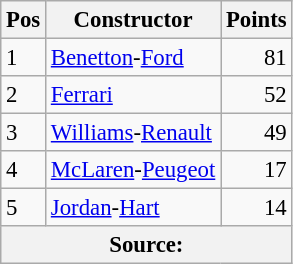<table class="wikitable" style="font-size: 95%;">
<tr>
<th>Pos</th>
<th>Constructor</th>
<th>Points</th>
</tr>
<tr>
<td>1</td>
<td> <a href='#'>Benetton</a>-<a href='#'>Ford</a></td>
<td align="right">81</td>
</tr>
<tr>
<td>2</td>
<td> <a href='#'>Ferrari</a></td>
<td align="right">52</td>
</tr>
<tr>
<td>3</td>
<td> <a href='#'>Williams</a>-<a href='#'>Renault</a></td>
<td align="right">49</td>
</tr>
<tr>
<td>4</td>
<td> <a href='#'>McLaren</a>-<a href='#'>Peugeot</a></td>
<td align="right">17</td>
</tr>
<tr>
<td>5</td>
<td> <a href='#'>Jordan</a>-<a href='#'>Hart</a></td>
<td align="right">14</td>
</tr>
<tr>
<th colspan=4>Source: </th>
</tr>
</table>
